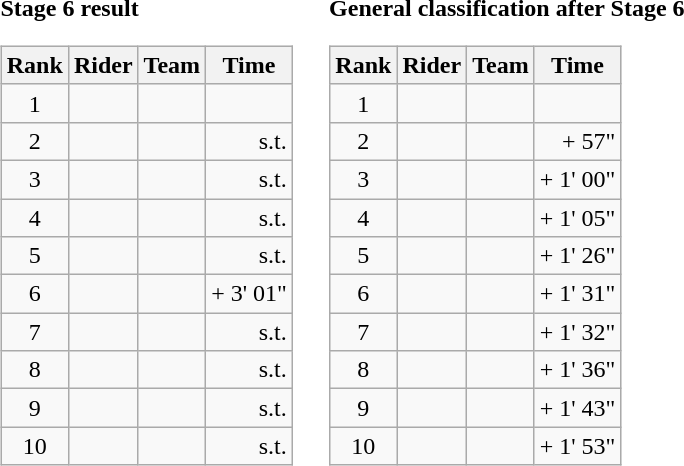<table>
<tr>
<td><strong>Stage 6 result</strong><br><table class="wikitable">
<tr>
<th scope="col">Rank</th>
<th scope="col">Rider</th>
<th scope="col">Team</th>
<th scope="col">Time</th>
</tr>
<tr>
<td style="text-align:center;">1</td>
<td></td>
<td></td>
<td style="text-align:right;"></td>
</tr>
<tr>
<td style="text-align:center;">2</td>
<td></td>
<td></td>
<td style="text-align:right;">s.t.</td>
</tr>
<tr>
<td style="text-align:center;">3</td>
<td></td>
<td></td>
<td style="text-align:right;">s.t.</td>
</tr>
<tr>
<td style="text-align:center;">4</td>
<td></td>
<td></td>
<td style="text-align:right;">s.t.</td>
</tr>
<tr>
<td style="text-align:center;">5</td>
<td></td>
<td></td>
<td style="text-align:right;">s.t.</td>
</tr>
<tr>
<td style="text-align:center;">6</td>
<td></td>
<td></td>
<td style="text-align:right;">+ 3' 01"</td>
</tr>
<tr>
<td style="text-align:center;">7</td>
<td></td>
<td></td>
<td style="text-align:right;">s.t.</td>
</tr>
<tr>
<td style="text-align:center;">8</td>
<td></td>
<td></td>
<td style="text-align:right;">s.t.</td>
</tr>
<tr>
<td style="text-align:center;">9</td>
<td></td>
<td></td>
<td style="text-align:right;">s.t.</td>
</tr>
<tr>
<td style="text-align:center;">10</td>
<td></td>
<td></td>
<td style="text-align:right;">s.t.</td>
</tr>
</table>
</td>
<td></td>
<td><strong>General classification after Stage 6</strong><br><table class="wikitable">
<tr>
<th scope="col">Rank</th>
<th scope="col">Rider</th>
<th scope="col">Team</th>
<th scope="col">Time</th>
</tr>
<tr>
<td style="text-align:center;">1</td>
<td></td>
<td></td>
<td style="text-align:right;"></td>
</tr>
<tr>
<td style="text-align:center;">2</td>
<td></td>
<td></td>
<td style="text-align:right;">+ 57"</td>
</tr>
<tr>
<td style="text-align:center;">3</td>
<td></td>
<td></td>
<td style="text-align:right;">+ 1' 00"</td>
</tr>
<tr>
<td style="text-align:center;">4</td>
<td></td>
<td></td>
<td style="text-align:right;">+ 1' 05"</td>
</tr>
<tr>
<td style="text-align:center;">5</td>
<td></td>
<td></td>
<td style="text-align:right;">+ 1' 26"</td>
</tr>
<tr>
<td style="text-align:center;">6</td>
<td></td>
<td></td>
<td style="text-align:right;">+ 1' 31"</td>
</tr>
<tr>
<td style="text-align:center;">7</td>
<td></td>
<td></td>
<td style="text-align:right;">+ 1' 32"</td>
</tr>
<tr>
<td style="text-align:center;">8</td>
<td></td>
<td></td>
<td style="text-align:right;">+ 1' 36"</td>
</tr>
<tr>
<td style="text-align:center;">9</td>
<td></td>
<td></td>
<td style="text-align:right;">+ 1' 43"</td>
</tr>
<tr>
<td style="text-align:center;">10</td>
<td></td>
<td></td>
<td style="text-align:right;">+ 1' 53"</td>
</tr>
</table>
</td>
</tr>
</table>
